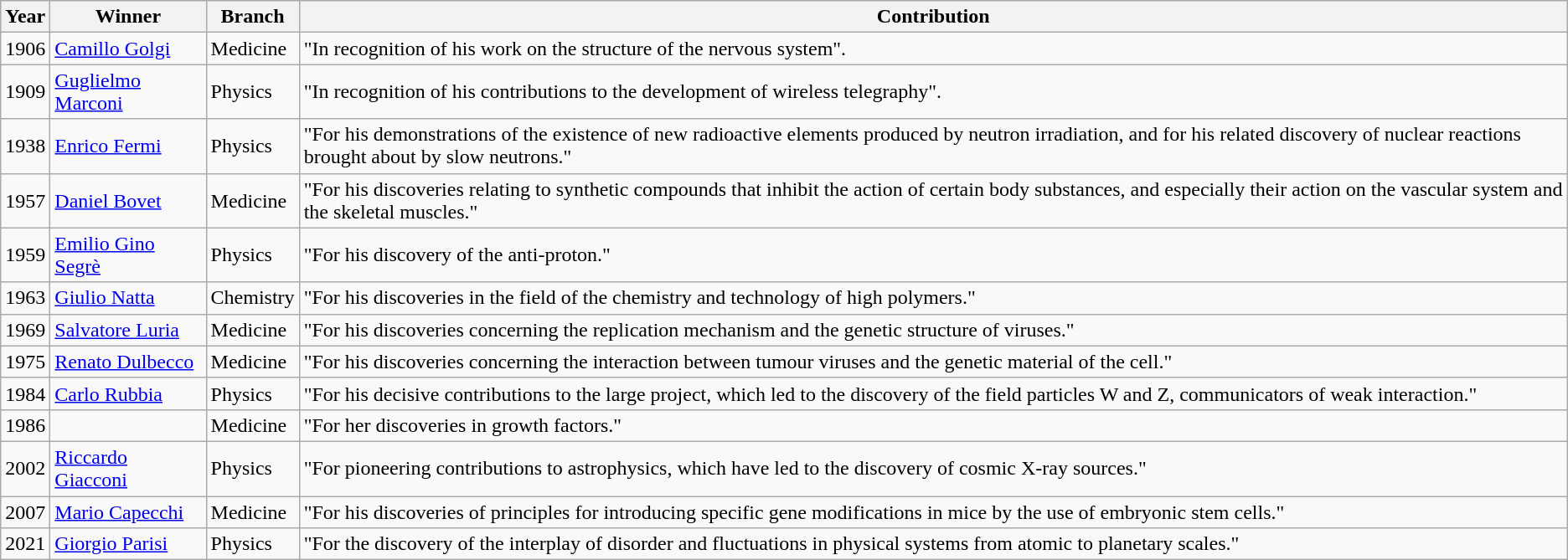<table class="wikitable">
<tr>
<th>Year</th>
<th>Winner</th>
<th>Branch</th>
<th>Contribution</th>
</tr>
<tr>
<td>1906</td>
<td><a href='#'>Camillo Golgi</a></td>
<td>Medicine</td>
<td>"In recognition of his work on the structure of the nervous system".</td>
</tr>
<tr>
<td>1909</td>
<td><a href='#'>Guglielmo Marconi</a></td>
<td>Physics</td>
<td>"In recognition of his contributions to the development of wireless telegraphy".</td>
</tr>
<tr>
<td>1938</td>
<td><a href='#'>Enrico Fermi</a></td>
<td>Physics</td>
<td>"For his demonstrations of the existence of new radioactive elements produced by neutron irradiation, and for his related discovery of nuclear reactions brought about by slow neutrons."</td>
</tr>
<tr>
<td>1957</td>
<td><a href='#'>Daniel Bovet</a></td>
<td>Medicine</td>
<td>"For his discoveries relating to synthetic compounds that inhibit the action of certain body substances, and especially their action on the vascular system and the skeletal muscles."</td>
</tr>
<tr>
<td>1959</td>
<td><a href='#'>Emilio Gino Segrè</a></td>
<td>Physics</td>
<td>"For his discovery of the anti-proton."</td>
</tr>
<tr>
<td>1963</td>
<td><a href='#'>Giulio Natta</a></td>
<td>Chemistry</td>
<td>"For his discoveries in the field of the chemistry and technology of high polymers."</td>
</tr>
<tr>
<td>1969</td>
<td><a href='#'>Salvatore Luria</a></td>
<td>Medicine</td>
<td>"For his discoveries concerning the replication mechanism and the genetic structure of viruses."</td>
</tr>
<tr>
<td>1975</td>
<td><a href='#'>Renato Dulbecco</a></td>
<td>Medicine</td>
<td>"For his discoveries concerning the interaction between tumour viruses and the genetic material of the cell."</td>
</tr>
<tr>
<td>1984</td>
<td><a href='#'>Carlo Rubbia</a></td>
<td>Physics</td>
<td>"For his decisive contributions to the large project, which led to the discovery of the field particles W and Z, communicators of weak interaction."</td>
</tr>
<tr>
<td>1986</td>
<td></td>
<td>Medicine</td>
<td>"For her discoveries in growth factors."</td>
</tr>
<tr>
<td>2002</td>
<td><a href='#'>Riccardo Giacconi</a></td>
<td>Physics</td>
<td>"For pioneering contributions to astrophysics, which have led to the discovery of cosmic X-ray sources."</td>
</tr>
<tr>
<td>2007</td>
<td><a href='#'>Mario Capecchi</a></td>
<td>Medicine</td>
<td>"For his discoveries of principles for introducing specific gene modifications in mice by the use of embryonic stem cells."</td>
</tr>
<tr>
<td>2021</td>
<td><a href='#'>Giorgio Parisi</a></td>
<td>Physics</td>
<td>"For the discovery of the interplay of disorder and fluctuations in physical systems from atomic to planetary scales."</td>
</tr>
</table>
